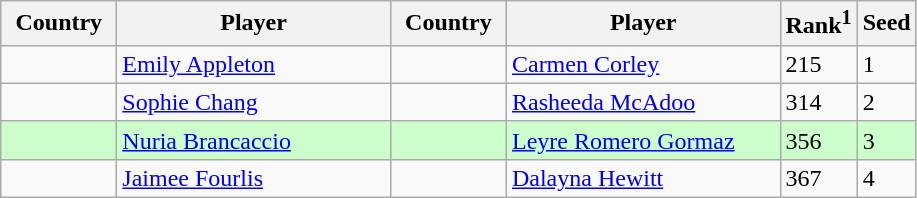<table class="sortable wikitable">
<tr>
<th width="70">Country</th>
<th width="175">Player</th>
<th width="70">Country</th>
<th width="175">Player</th>
<th>Rank<sup>1</sup></th>
<th>Seed</th>
</tr>
<tr>
<td></td>
<td><a href='#'>Emily Appleton</a></td>
<td></td>
<td><a href='#'>Carmen Corley</a></td>
<td>215</td>
<td>1</td>
</tr>
<tr>
<td></td>
<td><a href='#'>Sophie Chang</a></td>
<td></td>
<td><a href='#'>Rasheeda McAdoo</a></td>
<td>314</td>
<td>2</td>
</tr>
<tr style="background:#cfc;">
<td></td>
<td><a href='#'>Nuria Brancaccio</a></td>
<td></td>
<td><a href='#'>Leyre Romero Gormaz</a></td>
<td>356</td>
<td>3</td>
</tr>
<tr>
<td></td>
<td><a href='#'>Jaimee Fourlis</a></td>
<td></td>
<td><a href='#'>Dalayna Hewitt</a></td>
<td>367</td>
<td>4</td>
</tr>
</table>
